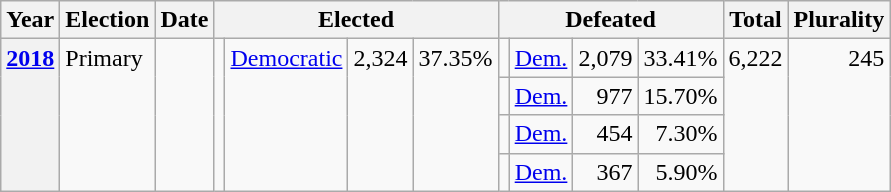<table class="wikitable">
<tr>
<th>Year</th>
<th>Election</th>
<th>Date</th>
<th colspan="4">Elected</th>
<th colspan="4">Defeated</th>
<th>Total</th>
<th>Plurality</th>
</tr>
<tr>
<th rowspan="4" valign="top"><a href='#'>2018</a></th>
<td rowspan="4" valign="top">Primary</td>
<td rowspan="4" valign="top"></td>
<td rowspan="4" valign="top"></td>
<td rowspan="4" valign="top" ><a href='#'>Democratic</a></td>
<td rowspan="4" align="right" valign="top">2,324</td>
<td rowspan="4" align="right" valign="top">37.35%</td>
<td valign="top"></td>
<td valign="top" ><a href='#'>Dem.</a></td>
<td align="right" valign="top">2,079</td>
<td align="right" valign="top">33.41%</td>
<td rowspan="4" align="right" valign="top">6,222</td>
<td rowspan="4" align="right" valign="top">245</td>
</tr>
<tr>
<td valign="top"></td>
<td valign="top" ><a href='#'>Dem.</a></td>
<td align="right" valign="top">977</td>
<td align="right" valign="top">15.70%</td>
</tr>
<tr>
<td valign="top"></td>
<td valign="top" ><a href='#'>Dem.</a></td>
<td align="right" valign="top">454</td>
<td align="right" valign="top">7.30%</td>
</tr>
<tr>
<td valign="top"></td>
<td valign="top" ><a href='#'>Dem.</a></td>
<td align="right" valign="top">367</td>
<td align="right" valign="top">5.90%</td>
</tr>
</table>
